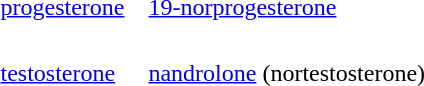<table>
<tr align="center">
<td></td>
<td>  </td>
<td></td>
</tr>
<tr>
<td><a href='#'>progesterone</a></td>
<td></td>
<td><a href='#'>19-norprogesterone</a></td>
</tr>
<tr>
<td></td>
<td>  </td>
<td></td>
</tr>
<tr>
<td><a href='#'>testosterone</a></td>
<td></td>
<td><a href='#'>nandrolone</a> (nortestosterone)</td>
</tr>
</table>
